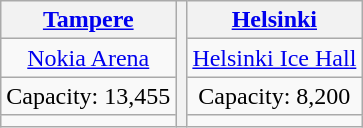<table class="wikitable" style="text-align:center;">
<tr>
<th><a href='#'>Tampere</a></th>
<th rowspan=4></th>
<th><a href='#'>Helsinki</a></th>
</tr>
<tr>
<td><a href='#'>Nokia Arena</a></td>
<td><a href='#'>Helsinki Ice Hall</a></td>
</tr>
<tr>
<td>Capacity: 13,455</td>
<td>Capacity: 8,200</td>
</tr>
<tr>
<td></td>
<td></td>
</tr>
</table>
